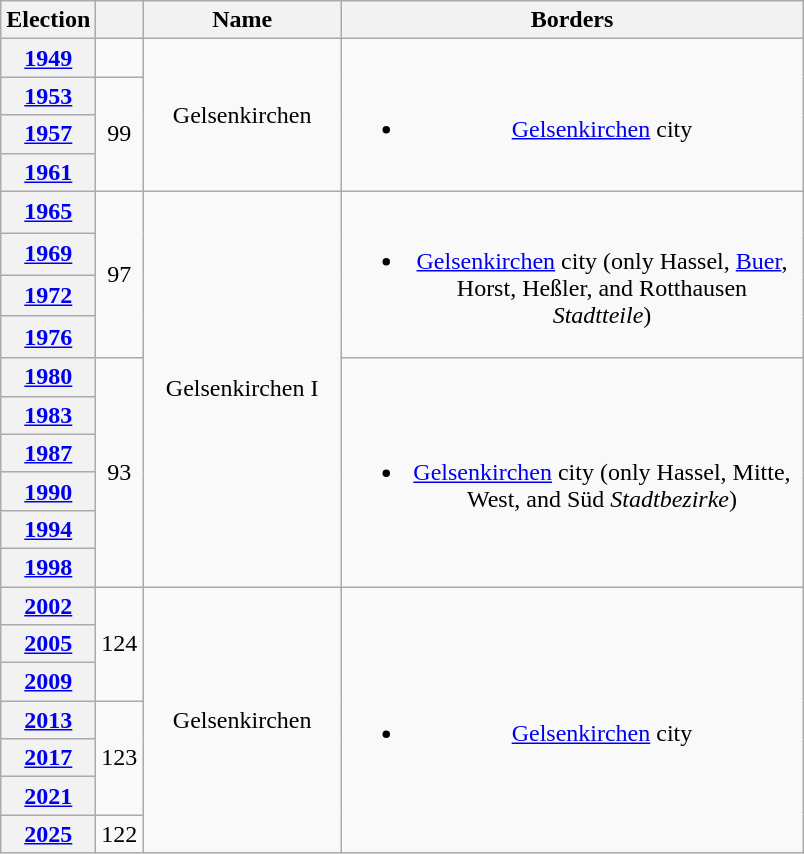<table class=wikitable style="text-align:center">
<tr>
<th>Election</th>
<th></th>
<th width=125px>Name</th>
<th width=300px>Borders</th>
</tr>
<tr>
<th><a href='#'>1949</a></th>
<td></td>
<td rowspan=4>Gelsenkirchen</td>
<td rowspan=4><br><ul><li><a href='#'>Gelsenkirchen</a> city</li></ul></td>
</tr>
<tr>
<th><a href='#'>1953</a></th>
<td rowspan=3>99</td>
</tr>
<tr>
<th><a href='#'>1957</a></th>
</tr>
<tr>
<th><a href='#'>1961</a></th>
</tr>
<tr>
<th><a href='#'>1965</a></th>
<td rowspan=4>97</td>
<td rowspan=10>Gelsenkirchen I</td>
<td rowspan=4><br><ul><li><a href='#'>Gelsenkirchen</a> city (only Hassel, <a href='#'>Buer</a>, Horst, Heßler, and Rotthausen <em>Stadtteile</em>)</li></ul></td>
</tr>
<tr>
<th><a href='#'>1969</a></th>
</tr>
<tr>
<th><a href='#'>1972</a></th>
</tr>
<tr>
<th><a href='#'>1976</a></th>
</tr>
<tr>
<th><a href='#'>1980</a></th>
<td rowspan=6>93</td>
<td rowspan=6><br><ul><li><a href='#'>Gelsenkirchen</a> city (only Hassel, Mitte, West, and Süd <em>Stadtbezirke</em>)</li></ul></td>
</tr>
<tr>
<th><a href='#'>1983</a></th>
</tr>
<tr>
<th><a href='#'>1987</a></th>
</tr>
<tr>
<th><a href='#'>1990</a></th>
</tr>
<tr>
<th><a href='#'>1994</a></th>
</tr>
<tr>
<th><a href='#'>1998</a></th>
</tr>
<tr>
<th><a href='#'>2002</a></th>
<td rowspan=3>124</td>
<td rowspan=7>Gelsenkirchen</td>
<td rowspan=7><br><ul><li><a href='#'>Gelsenkirchen</a> city</li></ul></td>
</tr>
<tr>
<th><a href='#'>2005</a></th>
</tr>
<tr>
<th><a href='#'>2009</a></th>
</tr>
<tr>
<th><a href='#'>2013</a></th>
<td rowspan=3>123</td>
</tr>
<tr>
<th><a href='#'>2017</a></th>
</tr>
<tr>
<th><a href='#'>2021</a></th>
</tr>
<tr>
<th><a href='#'>2025</a></th>
<td>122</td>
</tr>
</table>
